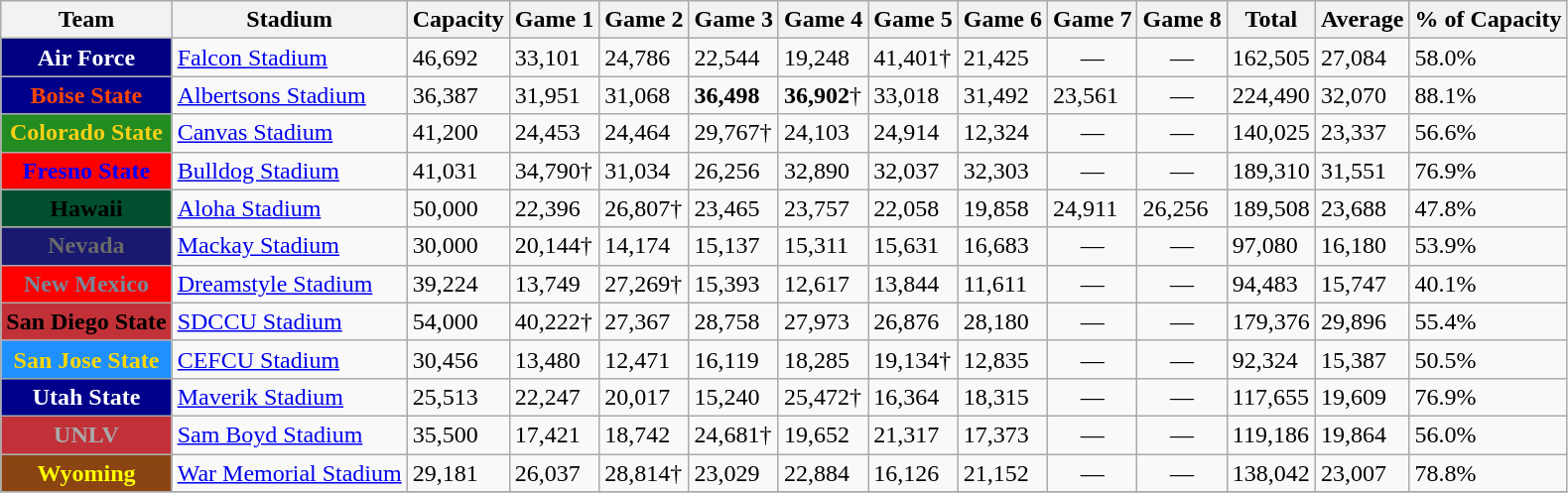<table class="wikitable sortable">
<tr>
<th>Team</th>
<th>Stadium</th>
<th>Capacity</th>
<th>Game 1</th>
<th>Game 2</th>
<th>Game 3</th>
<th>Game 4</th>
<th>Game 5</th>
<th>Game 6</th>
<th>Game 7</th>
<th>Game 8</th>
<th>Total</th>
<th>Average</th>
<th>% of Capacity</th>
</tr>
<tr>
<th style="background:#000080; color:#FFFFFF;">Air Force</th>
<td><a href='#'>Falcon Stadium</a></td>
<td>46,692</td>
<td>33,101</td>
<td>24,786</td>
<td>22,544</td>
<td>19,248</td>
<td>41,401†</td>
<td>21,425</td>
<td style="text-align:center;">—</td>
<td style="text-align:center;">—</td>
<td>162,505</td>
<td>27,084</td>
<td>58.0%</td>
</tr>
<tr>
<th style="background:#00008B; color:#FF4500;">Boise State</th>
<td><a href='#'>Albertsons Stadium</a></td>
<td>36,387</td>
<td>31,951</td>
<td>31,068</td>
<td><strong>36,498</strong></td>
<td><strong>36,902</strong>†</td>
<td>33,018</td>
<td>31,492</td>
<td>23,561</td>
<td style="text-align:center;">—</td>
<td>224,490</td>
<td>32,070</td>
<td>88.1%</td>
</tr>
<tr>
<th style="background:#228B22; color:#FCD116;">Colorado State</th>
<td><a href='#'>Canvas Stadium</a></td>
<td>41,200</td>
<td>24,453</td>
<td>24,464</td>
<td>29,767†</td>
<td>24,103</td>
<td>24,914</td>
<td>12,324</td>
<td style="text-align:center;">—</td>
<td style="text-align:center;">—</td>
<td>140,025</td>
<td>23,337</td>
<td>56.6%</td>
</tr>
<tr>
<th style="background:#FF0000; color:#0000FF;">Fresno State</th>
<td><a href='#'>Bulldog Stadium</a></td>
<td>41,031</td>
<td>34,790†</td>
<td>31,034</td>
<td>26,256</td>
<td>32,890</td>
<td>32,037</td>
<td>32,303</td>
<td style="text-align:center;">—</td>
<td style="text-align:center;">—</td>
<td>189,310</td>
<td>31,551</td>
<td>76.9%</td>
</tr>
<tr>
<th style="background:#005030; color:#000000;">Hawaii</th>
<td><a href='#'>Aloha Stadium</a></td>
<td>50,000</td>
<td>22,396</td>
<td>26,807†</td>
<td>23,465</td>
<td>23,757</td>
<td>22,058</td>
<td>19,858</td>
<td>24,911</td>
<td>26,256</td>
<td>189,508</td>
<td>23,688</td>
<td>47.8%</td>
</tr>
<tr>
<th style="background:#191970; color:#696969;">Nevada</th>
<td><a href='#'>Mackay Stadium</a></td>
<td>30,000</td>
<td>20,144†</td>
<td>14,174</td>
<td>15,137</td>
<td>15,311</td>
<td>15,631</td>
<td>16,683</td>
<td style="text-align:center;">—</td>
<td style="text-align:center;">—</td>
<td>97,080</td>
<td>16,180</td>
<td>53.9%</td>
</tr>
<tr>
<th style="background:#FF0000; color:#778899;">New Mexico</th>
<td><a href='#'>Dreamstyle Stadium</a></td>
<td>39,224</td>
<td>13,749</td>
<td>27,269†</td>
<td>15,393</td>
<td>12,617</td>
<td>13,844</td>
<td>11,611</td>
<td style="text-align:center;">—</td>
<td style="text-align:center;">—</td>
<td>94,483</td>
<td>15,747</td>
<td>40.1%</td>
</tr>
<tr>
<th style="background:#C23038; color:#000000;">San Diego State</th>
<td><a href='#'>SDCCU Stadium</a></td>
<td>54,000</td>
<td>40,222†</td>
<td>27,367</td>
<td>28,758</td>
<td>27,973</td>
<td>26,876</td>
<td>28,180</td>
<td style="text-align:center;">—</td>
<td style="text-align:center;">—</td>
<td>179,376</td>
<td>29,896</td>
<td>55.4%</td>
</tr>
<tr>
<th style="background:#1E90FF; color:#FFD700;">San Jose State</th>
<td><a href='#'>CEFCU Stadium</a></td>
<td>30,456</td>
<td>13,480</td>
<td>12,471</td>
<td>16,119</td>
<td>18,285</td>
<td>19,134†</td>
<td>12,835</td>
<td style="text-align:center;">—</td>
<td style="text-align:center;">—</td>
<td>92,324</td>
<td>15,387</td>
<td>50.5%</td>
</tr>
<tr>
<th style="background:#00008B; color:#FFFFFF;">Utah State</th>
<td><a href='#'>Maverik Stadium</a></td>
<td>25,513</td>
<td>22,247</td>
<td>20,017</td>
<td>15,240</td>
<td>25,472†</td>
<td>16,364</td>
<td>18,315</td>
<td style="text-align:center;">—</td>
<td style="text-align:center;">—</td>
<td>117,655</td>
<td>19,609</td>
<td>76.9%</td>
</tr>
<tr>
<th style="background:#C23038; color:#A9A9A9;">UNLV</th>
<td><a href='#'>Sam Boyd Stadium</a></td>
<td>35,500</td>
<td>17,421</td>
<td>18,742</td>
<td>24,681†</td>
<td>19,652</td>
<td>21,317</td>
<td>17,373</td>
<td style="text-align:center;">—</td>
<td style="text-align:center;">—</td>
<td>119,186</td>
<td>19,864</td>
<td>56.0%</td>
</tr>
<tr>
<th style="background:#8B4513; color:#FFFF00;">Wyoming</th>
<td><a href='#'>War Memorial Stadium</a></td>
<td>29,181</td>
<td>26,037</td>
<td>28,814†</td>
<td>23,029</td>
<td>22,884</td>
<td>16,126</td>
<td>21,152</td>
<td style="text-align:center;">—</td>
<td style="text-align:center;">—</td>
<td>138,042</td>
<td>23,007</td>
<td>78.8%</td>
</tr>
<tr>
</tr>
</table>
